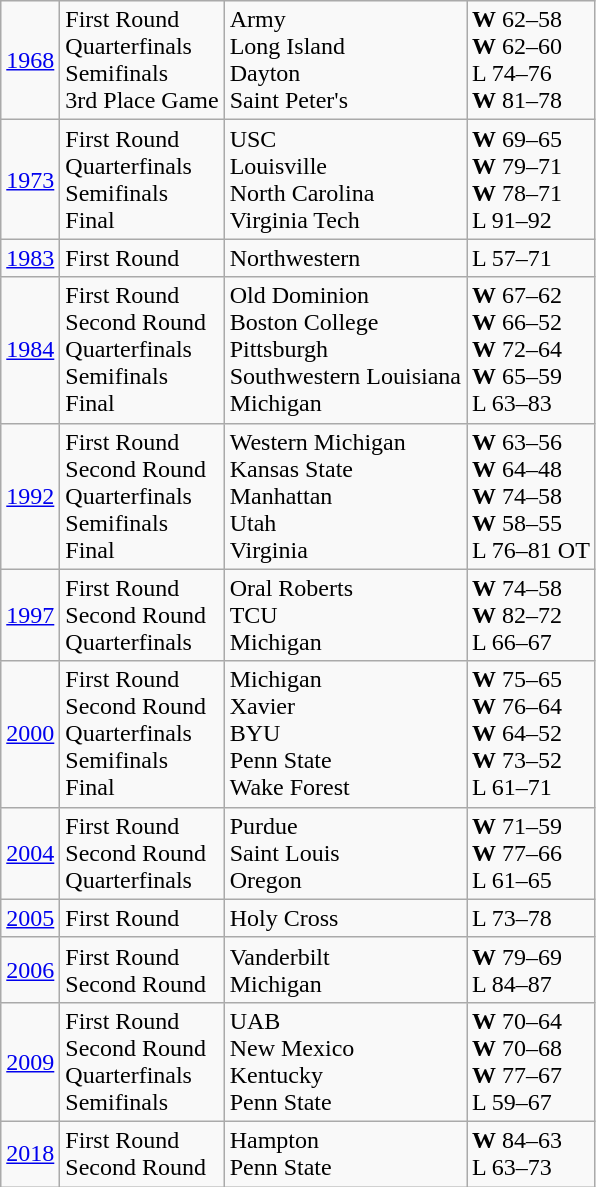<table class="wikitable">
<tr>
<td><a href='#'>1968</a></td>
<td>First Round<br>Quarterfinals<br>Semifinals<br>3rd Place Game</td>
<td>Army<br>Long Island<br>Dayton<br>Saint Peter's</td>
<td><strong>W</strong> 62–58<br><strong>W</strong> 62–60<br>L 74–76<br><strong>W</strong> 81–78</td>
</tr>
<tr>
<td><a href='#'>1973</a></td>
<td>First Round<br>Quarterfinals<br>Semifinals<br>Final</td>
<td>USC<br>Louisville<br>North Carolina<br>Virginia Tech</td>
<td><strong>W</strong> 69–65<br><strong>W</strong> 79–71<br><strong>W</strong> 78–71<br>L 91–92</td>
</tr>
<tr>
<td><a href='#'>1983</a></td>
<td>First Round</td>
<td>Northwestern</td>
<td>L 57–71</td>
</tr>
<tr>
<td><a href='#'>1984</a></td>
<td>First Round<br>Second Round<br>Quarterfinals<br>Semifinals<br>Final</td>
<td>Old Dominion<br>Boston College<br>Pittsburgh<br>Southwestern Louisiana<br>Michigan</td>
<td><strong>W</strong> 67–62<br><strong>W</strong> 66–52<br><strong>W</strong> 72–64<br><strong>W</strong> 65–59<br>L 63–83</td>
</tr>
<tr>
<td><a href='#'>1992</a></td>
<td>First Round<br>Second Round<br>Quarterfinals<br>Semifinals<br>Final</td>
<td>Western Michigan<br>Kansas State<br>Manhattan<br>Utah<br>Virginia</td>
<td><strong>W</strong> 63–56<br><strong>W</strong> 64–48<br><strong>W</strong> 74–58<br><strong>W</strong> 58–55<br>L 76–81 OT</td>
</tr>
<tr>
<td><a href='#'>1997</a></td>
<td>First Round<br>Second Round<br>Quarterfinals</td>
<td>Oral Roberts<br>TCU<br>Michigan</td>
<td><strong>W</strong> 74–58<br><strong>W</strong> 82–72<br>L 66–67</td>
</tr>
<tr>
<td><a href='#'>2000</a></td>
<td>First Round<br>Second Round<br>Quarterfinals<br>Semifinals<br>Final</td>
<td>Michigan<br>Xavier<br>BYU<br>Penn State<br>Wake Forest</td>
<td><strong>W</strong> 75–65<br><strong>W</strong> 76–64<br><strong>W</strong> 64–52<br><strong>W</strong> 73–52<br>L 61–71</td>
</tr>
<tr>
<td><a href='#'>2004</a></td>
<td>First Round<br>Second Round<br>Quarterfinals</td>
<td>Purdue<br>Saint Louis<br>Oregon</td>
<td><strong>W</strong> 71–59<br><strong>W</strong> 77–66<br>L 61–65</td>
</tr>
<tr>
<td><a href='#'>2005</a></td>
<td>First Round</td>
<td>Holy Cross</td>
<td>L 73–78</td>
</tr>
<tr>
<td><a href='#'>2006</a></td>
<td>First Round<br>Second Round</td>
<td>Vanderbilt<br>Michigan</td>
<td><strong>W</strong> 79–69<br>L 84–87</td>
</tr>
<tr>
<td><a href='#'>2009</a></td>
<td>First Round<br>Second Round<br>Quarterfinals<br>Semifinals</td>
<td>UAB<br>New Mexico<br>Kentucky<br>Penn State</td>
<td><strong>W</strong> 70–64<br><strong>W</strong> 70–68<br><strong>W</strong> 77–67<br>L 59–67</td>
</tr>
<tr>
<td><a href='#'>2018</a></td>
<td>First Round<br>Second Round</td>
<td>Hampton<br>Penn State </td>
<td><strong>W</strong> 84–63<br>L 63–73</td>
</tr>
</table>
